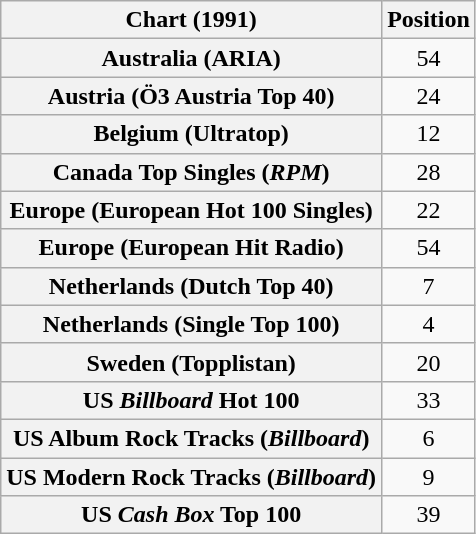<table class="wikitable sortable plainrowheaders" style="text-align:center">
<tr>
<th scope="col">Chart (1991)</th>
<th scope="col">Position</th>
</tr>
<tr>
<th scope="row">Australia (ARIA)</th>
<td>54</td>
</tr>
<tr>
<th scope="row">Austria (Ö3 Austria Top 40)</th>
<td>24</td>
</tr>
<tr>
<th scope="row">Belgium (Ultratop)</th>
<td>12</td>
</tr>
<tr>
<th scope="row">Canada Top Singles (<em>RPM</em>)</th>
<td>28</td>
</tr>
<tr>
<th scope="row">Europe (European Hot 100 Singles)</th>
<td>22</td>
</tr>
<tr>
<th scope="row">Europe (European Hit Radio)</th>
<td>54</td>
</tr>
<tr>
<th scope="row">Netherlands (Dutch Top 40)</th>
<td>7</td>
</tr>
<tr>
<th scope="row">Netherlands (Single Top 100)</th>
<td>4</td>
</tr>
<tr>
<th scope="row">Sweden (Topplistan)</th>
<td>20</td>
</tr>
<tr>
<th scope="row">US <em>Billboard</em> Hot 100</th>
<td>33</td>
</tr>
<tr>
<th scope="row">US Album Rock Tracks (<em>Billboard</em>)</th>
<td>6</td>
</tr>
<tr>
<th scope="row">US Modern Rock Tracks (<em>Billboard</em>)</th>
<td>9</td>
</tr>
<tr>
<th scope="row">US <em>Cash Box</em> Top 100</th>
<td>39</td>
</tr>
</table>
